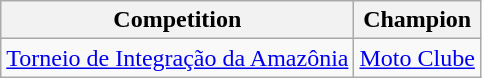<table class="wikitable">
<tr>
<th>Competition</th>
<th>Champion</th>
</tr>
<tr>
<td><a href='#'>Torneio de Integração da Amazônia</a></td>
<td><a href='#'>Moto Clube</a></td>
</tr>
</table>
